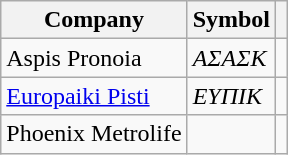<table class="wikitable">
<tr>
<th>Company</th>
<th>Symbol</th>
<th></th>
</tr>
<tr>
<td>Aspis Pronoia</td>
<td><em>ΑΣΑΣΚ</em></td>
</tr>
<tr>
<td><a href='#'>Europaiki Pisti</a></td>
<td><em>EYΠΙΚ</em></td>
<td></td>
</tr>
<tr>
<td>Phoenix Metrolife</td>
<td></td>
<td></td>
</tr>
</table>
